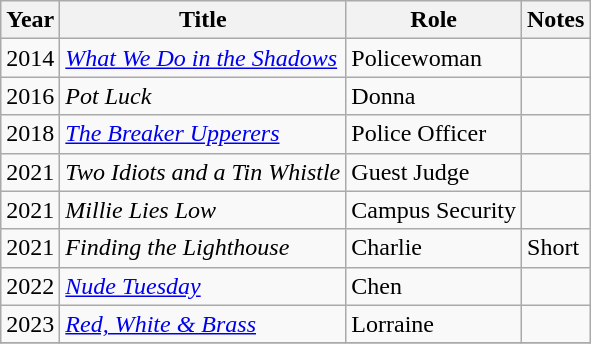<table class="wikitable">
<tr>
<th>Year</th>
<th>Title</th>
<th>Role</th>
<th>Notes</th>
</tr>
<tr>
<td>2014</td>
<td><em><a href='#'>What We Do in the Shadows</a></em></td>
<td>Policewoman</td>
<td></td>
</tr>
<tr>
<td>2016</td>
<td><em>Pot Luck</em></td>
<td>Donna</td>
<td></td>
</tr>
<tr>
<td>2018</td>
<td><em><a href='#'>The Breaker Upperers</a></em></td>
<td>Police Officer</td>
<td></td>
</tr>
<tr>
<td>2021</td>
<td><em>Two Idiots and a Tin Whistle</em></td>
<td>Guest Judge</td>
<td></td>
</tr>
<tr>
<td>2021</td>
<td><em>Millie Lies Low</em></td>
<td>Campus Security</td>
<td></td>
</tr>
<tr>
<td>2021</td>
<td><em>Finding the Lighthouse</em></td>
<td>Charlie</td>
<td>Short</td>
</tr>
<tr>
<td>2022</td>
<td><em><a href='#'>Nude Tuesday</a></em></td>
<td>Chen</td>
<td></td>
</tr>
<tr>
<td>2023</td>
<td><em><a href='#'>Red, White & Brass</a></em></td>
<td>Lorraine</td>
<td></td>
</tr>
<tr>
</tr>
</table>
